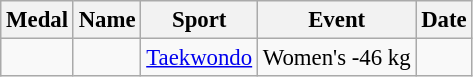<table class="wikitable sortable" style="font-size:95%">
<tr>
<th>Medal</th>
<th>Name</th>
<th>Sport</th>
<th>Event</th>
<th>Date</th>
</tr>
<tr>
<td></td>
<td></td>
<td><a href='#'>Taekwondo</a></td>
<td>Women's -46 kg</td>
<td></td>
</tr>
</table>
